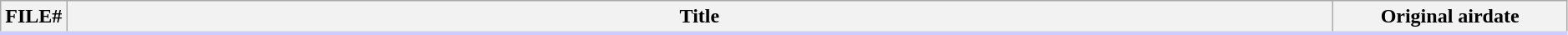<table class="wikitable" width="99%">
<tr style="border-bottom:3px solid #CCF">
<th width="3%">FILE#</th>
<th>Title</th>
<th width="15%">Original airdate<br></th>
</tr>
</table>
